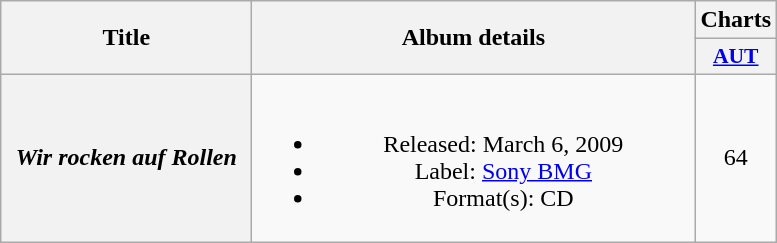<table class="wikitable plainrowheaders" style="text-align:center;">
<tr>
<th scope="col" rowspan="2" style="width:10em;">Title</th>
<th scope="col" rowspan="2" style="width:18em;">Album details</th>
<th scope="col">Charts</th>
</tr>
<tr>
<th scope="col" style="width:2.5em;font-size:90%;"><a href='#'>AUT</a><br></th>
</tr>
<tr>
<th scope="row"><em>Wir rocken auf Rollen</em></th>
<td><br><ul><li>Released: March 6, 2009</li><li>Label: <a href='#'>Sony BMG</a></li><li>Format(s): CD</li></ul></td>
<td>64</td>
</tr>
</table>
